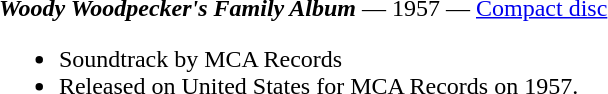<table class="toccolours" style="margin: 0 auto; width: 95%;">
<tr style="vertical-align: top;">
<td width="100%"><strong><em>Woody Woodpecker's Family Album</em></strong> — 1957 — <a href='#'>Compact disc</a><br><ul><li>Soundtrack by MCA Records</li><li>Released on United States for MCA Records on 1957.</li></ul></td>
</tr>
</table>
